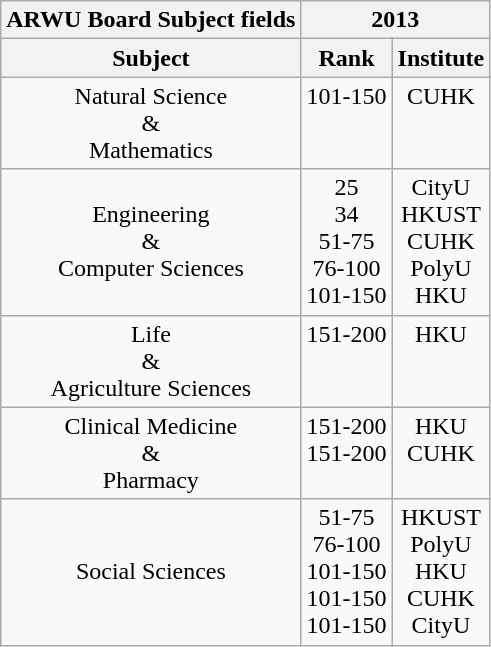<table class="wikitable" style="float:left;margin-right:10px">
<tr>
<th>ARWU Board Subject fields</th>
<th colspan=2>2013</th>
</tr>
<tr>
<th>Subject</th>
<th>Rank</th>
<th>Institute</th>
</tr>
<tr align=center valign=top>
<td valign=middle>Natural Science<br>&<br>Mathematics</td>
<td> 101-150</td>
<td>CUHK</td>
</tr>
<tr align=center valign=top>
<td valign=middle>Engineering<br>&<br>Computer Sciences</td>
<td> 25<br>34<br>51-75<br>76-100<br>101-150</td>
<td>CityU<br>HKUST<br>CUHK<br>PolyU<br>HKU</td>
</tr>
<tr align=center valign=top>
<td valign=middle>Life<br>&<br>Agriculture Sciences</td>
<td> 151-200</td>
<td>HKU</td>
</tr>
<tr align=center valign=top>
<td valign=middle>Clinical Medicine<br>&<br>Pharmacy</td>
<td> 151-200<br>151-200</td>
<td>HKU<br>CUHK</td>
</tr>
<tr align=center valign=top>
<td valign=middle>Social Sciences</td>
<td> 51-75<br>76-100<br>101-150<br>101-150<br>101-150</td>
<td>HKUST<br>PolyU<br>HKU<br>CUHK<br>CityU</td>
</tr>
</table>
